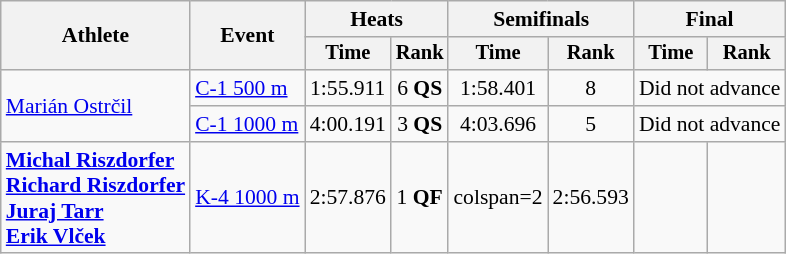<table class=wikitable style="font-size:90%">
<tr>
<th rowspan="2">Athlete</th>
<th rowspan="2">Event</th>
<th colspan="2">Heats</th>
<th colspan="2">Semifinals</th>
<th colspan="2">Final</th>
</tr>
<tr style="font-size:95%">
<th>Time</th>
<th>Rank</th>
<th>Time</th>
<th>Rank</th>
<th>Time</th>
<th>Rank</th>
</tr>
<tr align=center>
<td align=left rowspan=2><a href='#'>Marián Ostrčil</a></td>
<td align=left><a href='#'>C-1 500 m</a></td>
<td>1:55.911</td>
<td>6 <strong>QS</strong></td>
<td>1:58.401</td>
<td>8</td>
<td colspan=2>Did not advance</td>
</tr>
<tr align=center>
<td align=left><a href='#'>C-1 1000 m</a></td>
<td>4:00.191</td>
<td>3 <strong>QS</strong></td>
<td>4:03.696</td>
<td>5</td>
<td colspan=2>Did not advance</td>
</tr>
<tr align=center>
<td align=left><strong><a href='#'>Michal Riszdorfer</a> <br><a href='#'>Richard Riszdorfer</a><br><a href='#'>Juraj Tarr</a><br><a href='#'>Erik Vlček</a></strong></td>
<td align=left><a href='#'>K-4 1000 m</a></td>
<td>2:57.876</td>
<td>1 <strong>QF</strong></td>
<td>colspan=2 </td>
<td>2:56.593</td>
<td></td>
</tr>
</table>
